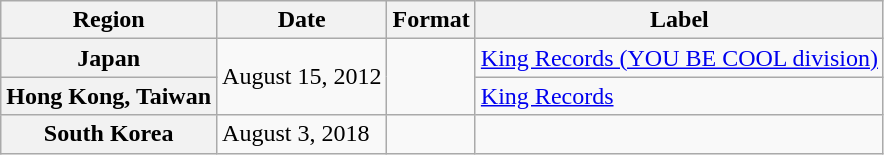<table class="wikitable plainrowheaders">
<tr>
<th>Region</th>
<th>Date</th>
<th>Format</th>
<th>Label</th>
</tr>
<tr>
<th scope="row">Japan</th>
<td rowspan="2">August 15, 2012</td>
<td rowspan="2"></td>
<td><a href='#'>King Records (YOU BE COOL division)</a></td>
</tr>
<tr>
<th scope="row">Hong Kong, Taiwan</th>
<td><a href='#'>King Records</a></td>
</tr>
<tr>
<th scope="row">South Korea</th>
<td>August 3, 2018</td>
<td></td>
<td></td>
</tr>
</table>
